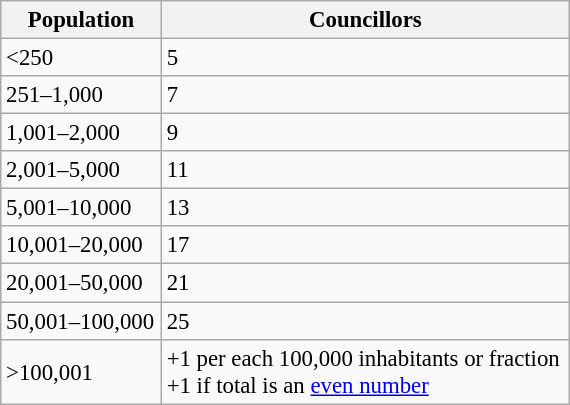<table class="wikitable" style="text-align:left; font-size:95%;">
<tr>
<th width="100">Population</th>
<th width="265">Councillors</th>
</tr>
<tr>
<td><250</td>
<td>5</td>
</tr>
<tr>
<td>251–1,000</td>
<td>7</td>
</tr>
<tr>
<td>1,001–2,000</td>
<td>9</td>
</tr>
<tr>
<td>2,001–5,000</td>
<td>11</td>
</tr>
<tr>
<td>5,001–10,000</td>
<td>13</td>
</tr>
<tr>
<td>10,001–20,000</td>
<td>17</td>
</tr>
<tr>
<td>20,001–50,000</td>
<td>21</td>
</tr>
<tr>
<td>50,001–100,000</td>
<td>25</td>
</tr>
<tr>
<td>>100,001</td>
<td>+1 per each 100,000 inhabitants or fraction<br>+1 if total is an <a href='#'>even number</a></td>
</tr>
</table>
